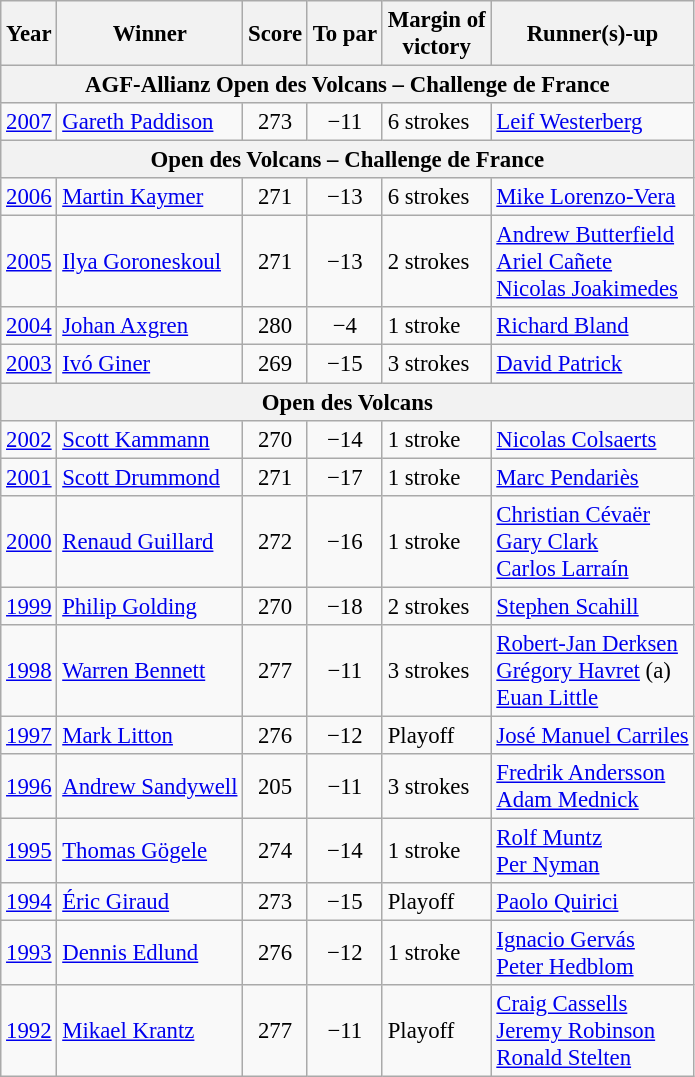<table class=wikitable style="font-size:95%">
<tr>
<th>Year</th>
<th>Winner</th>
<th>Score</th>
<th>To par</th>
<th>Margin of<br>victory</th>
<th>Runner(s)-up</th>
</tr>
<tr>
<th colspan=6>AGF-Allianz Open des Volcans – Challenge de France</th>
</tr>
<tr>
<td><a href='#'>2007</a></td>
<td> <a href='#'>Gareth Paddison</a></td>
<td align=center>273</td>
<td align=center>−11</td>
<td>6 strokes</td>
<td> <a href='#'>Leif Westerberg</a></td>
</tr>
<tr>
<th colspan=6>Open des Volcans – Challenge de France</th>
</tr>
<tr>
<td><a href='#'>2006</a></td>
<td> <a href='#'>Martin Kaymer</a></td>
<td align=center>271</td>
<td align=center>−13</td>
<td>6 strokes</td>
<td> <a href='#'>Mike Lorenzo-Vera</a></td>
</tr>
<tr>
<td><a href='#'>2005</a></td>
<td> <a href='#'>Ilya Goroneskoul</a></td>
<td align=center>271</td>
<td align=center>−13</td>
<td>2 strokes</td>
<td> <a href='#'>Andrew Butterfield</a><br> <a href='#'>Ariel Cañete</a><br> <a href='#'>Nicolas Joakimedes</a></td>
</tr>
<tr>
<td><a href='#'>2004</a></td>
<td> <a href='#'>Johan Axgren</a></td>
<td align=center>280</td>
<td align=center>−4</td>
<td>1 stroke</td>
<td> <a href='#'>Richard Bland</a></td>
</tr>
<tr>
<td><a href='#'>2003</a></td>
<td> <a href='#'>Ivó Giner</a></td>
<td align=center>269</td>
<td align=center>−15</td>
<td>3 strokes</td>
<td> <a href='#'>David Patrick</a></td>
</tr>
<tr>
<th colspan=6>Open des Volcans</th>
</tr>
<tr>
<td><a href='#'>2002</a></td>
<td> <a href='#'>Scott Kammann</a></td>
<td align=center>270</td>
<td align=center>−14</td>
<td>1 stroke</td>
<td> <a href='#'>Nicolas Colsaerts</a></td>
</tr>
<tr>
<td><a href='#'>2001</a></td>
<td> <a href='#'>Scott Drummond</a></td>
<td align=center>271</td>
<td align=center>−17</td>
<td>1 stroke</td>
<td> <a href='#'>Marc Pendariès</a></td>
</tr>
<tr>
<td><a href='#'>2000</a></td>
<td> <a href='#'>Renaud Guillard</a></td>
<td align=center>272</td>
<td align=center>−16</td>
<td>1 stroke</td>
<td> <a href='#'>Christian Cévaër</a><br> <a href='#'>Gary Clark</a><br> <a href='#'>Carlos Larraín</a></td>
</tr>
<tr>
<td><a href='#'>1999</a></td>
<td> <a href='#'>Philip Golding</a></td>
<td align=center>270</td>
<td align=center>−18</td>
<td>2 strokes</td>
<td> <a href='#'>Stephen Scahill</a></td>
</tr>
<tr>
<td><a href='#'>1998</a></td>
<td> <a href='#'>Warren Bennett</a></td>
<td align=center>277</td>
<td align=center>−11</td>
<td>3 strokes</td>
<td> <a href='#'>Robert-Jan Derksen</a><br> <a href='#'>Grégory Havret</a> (a)<br> <a href='#'>Euan Little</a></td>
</tr>
<tr>
<td><a href='#'>1997</a></td>
<td> <a href='#'>Mark Litton</a></td>
<td align=center>276</td>
<td align=center>−12</td>
<td>Playoff</td>
<td> <a href='#'>José Manuel Carriles</a></td>
</tr>
<tr>
<td><a href='#'>1996</a></td>
<td> <a href='#'>Andrew Sandywell</a></td>
<td align=center>205</td>
<td align=center>−11</td>
<td>3 strokes</td>
<td> <a href='#'>Fredrik Andersson</a><br> <a href='#'>Adam Mednick</a></td>
</tr>
<tr>
<td><a href='#'>1995</a></td>
<td> <a href='#'>Thomas Gögele</a></td>
<td align=center>274</td>
<td align=center>−14</td>
<td>1 stroke</td>
<td> <a href='#'>Rolf Muntz</a><br> <a href='#'>Per Nyman</a></td>
</tr>
<tr>
<td><a href='#'>1994</a></td>
<td> <a href='#'>Éric Giraud</a></td>
<td align=center>273</td>
<td align=center>−15</td>
<td>Playoff</td>
<td> <a href='#'>Paolo Quirici</a></td>
</tr>
<tr>
<td><a href='#'>1993</a></td>
<td> <a href='#'>Dennis Edlund</a></td>
<td align=center>276</td>
<td align=center>−12</td>
<td>1 stroke</td>
<td> <a href='#'>Ignacio Gervás</a><br> <a href='#'>Peter Hedblom</a></td>
</tr>
<tr>
<td><a href='#'>1992</a></td>
<td> <a href='#'>Mikael Krantz</a></td>
<td align=center>277</td>
<td align=center>−11</td>
<td>Playoff</td>
<td> <a href='#'>Craig Cassells</a><br> <a href='#'>Jeremy Robinson</a><br> <a href='#'>Ronald Stelten</a></td>
</tr>
</table>
